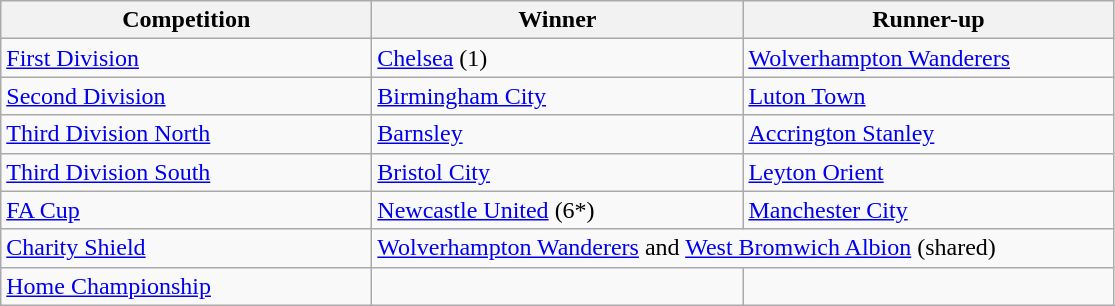<table class="wikitable">
<tr>
<th style="width:15em">Competition</th>
<th style="width:15em">Winner</th>
<th style="width:15em">Runner-up</th>
</tr>
<tr>
<td><a href='#'>First Division</a></td>
<td><a href='#'>Chelsea</a> (1)</td>
<td><a href='#'>Wolverhampton Wanderers</a></td>
</tr>
<tr>
<td><a href='#'>Second Division</a></td>
<td><a href='#'>Birmingham City</a></td>
<td><a href='#'>Luton Town</a></td>
</tr>
<tr>
<td><a href='#'>Third Division North</a></td>
<td><a href='#'>Barnsley</a></td>
<td><a href='#'>Accrington Stanley</a></td>
</tr>
<tr>
<td><a href='#'>Third Division South</a></td>
<td><a href='#'>Bristol City</a></td>
<td><a href='#'>Leyton Orient</a></td>
</tr>
<tr>
<td><a href='#'>FA Cup</a></td>
<td><a href='#'>Newcastle United</a> (6*)</td>
<td><a href='#'>Manchester City</a></td>
</tr>
<tr>
<td><a href='#'>Charity Shield</a></td>
<td colspan=2><a href='#'>Wolverhampton Wanderers</a> and <a href='#'>West Bromwich Albion</a> (shared)</td>
</tr>
<tr>
<td><a href='#'>Home Championship</a></td>
<td></td>
<td></td>
</tr>
</table>
